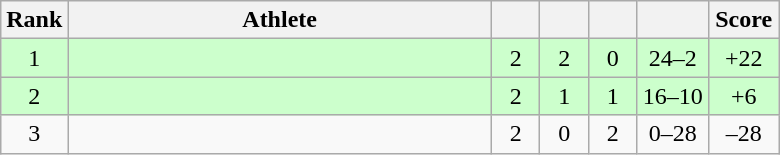<table class="wikitable" style="text-align: center;">
<tr>
<th width=25>Rank</th>
<th width=275>Athlete</th>
<th width=25></th>
<th width=25></th>
<th width=25></th>
<th width=40></th>
<th width=40>Score</th>
</tr>
<tr bgcolor=ccffcc>
<td>1</td>
<td align=left></td>
<td>2</td>
<td>2</td>
<td>0</td>
<td>24–2</td>
<td>+22</td>
</tr>
<tr bgcolor=ccffcc>
<td>2</td>
<td align=left></td>
<td>2</td>
<td>1</td>
<td>1</td>
<td>16–10</td>
<td>+6</td>
</tr>
<tr>
<td>3</td>
<td align=left></td>
<td>2</td>
<td>0</td>
<td>2</td>
<td>0–28</td>
<td>–28</td>
</tr>
</table>
